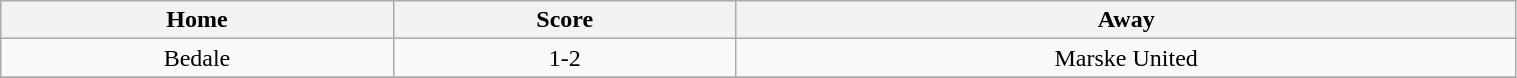<table class="wikitable " style="text-align:center; width:80%;">
<tr>
<th>Home</th>
<th>Score</th>
<th>Away</th>
</tr>
<tr>
<td>Bedale</td>
<td>1-2</td>
<td>Marske United</td>
</tr>
<tr>
</tr>
</table>
